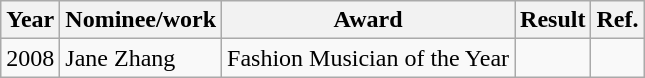<table class="wikitable">
<tr>
<th>Year</th>
<th>Nominee/work</th>
<th>Award</th>
<th><strong>Result</strong></th>
<th>Ref.</th>
</tr>
<tr>
<td>2008</td>
<td>Jane Zhang</td>
<td>Fashion Musician of the Year</td>
<td></td>
<td></td>
</tr>
</table>
